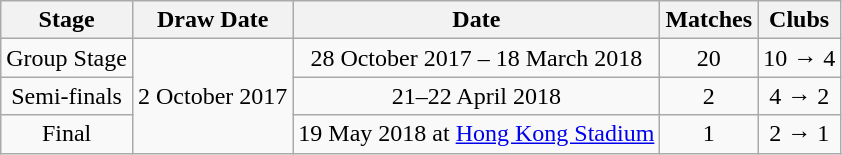<table class="wikitable">
<tr>
<th>Stage</th>
<th>Draw Date</th>
<th>Date</th>
<th>Matches</th>
<th>Clubs</th>
</tr>
<tr align=center>
<td>Group Stage</td>
<td rowspan=3>2 October 2017</td>
<td>28 October 2017 – 18 March 2018</td>
<td>20</td>
<td>10 → 4</td>
</tr>
<tr align=center>
<td>Semi-finals</td>
<td>21–22 April 2018</td>
<td>2</td>
<td>4 → 2</td>
</tr>
<tr align=center>
<td>Final</td>
<td>19 May 2018 at <a href='#'>Hong Kong Stadium</a></td>
<td>1</td>
<td>2 → 1</td>
</tr>
</table>
